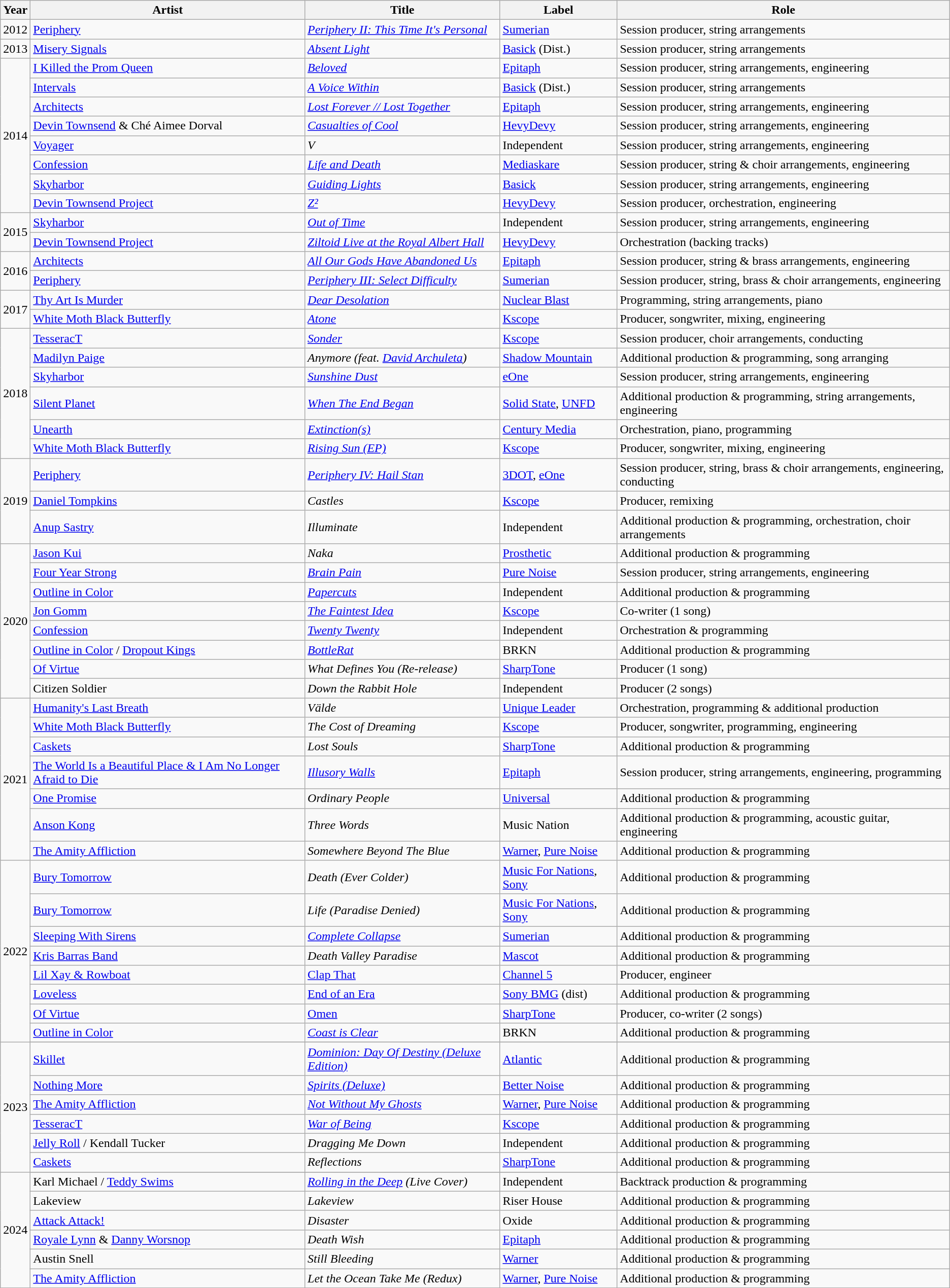<table class="wikitable sortable">
<tr>
<th>Year</th>
<th>Artist</th>
<th>Title</th>
<th>Label</th>
<th>Role</th>
</tr>
<tr>
<td>2012</td>
<td><a href='#'>Periphery</a></td>
<td><em><a href='#'>Periphery II: This Time It's Personal</a></em></td>
<td><a href='#'>Sumerian</a></td>
<td>Session producer, string arrangements</td>
</tr>
<tr>
<td>2013</td>
<td><a href='#'>Misery Signals</a></td>
<td><em><a href='#'>Absent Light</a></em></td>
<td><a href='#'>Basick</a> (Dist.)</td>
<td>Session producer, string arrangements</td>
</tr>
<tr>
<td rowspan="8">2014</td>
<td><a href='#'>I Killed the Prom Queen</a></td>
<td><em><a href='#'>Beloved</a></em></td>
<td><a href='#'>Epitaph</a></td>
<td>Session producer, string arrangements, engineering</td>
</tr>
<tr>
<td><a href='#'>Intervals</a></td>
<td><em><a href='#'>A Voice Within</a></em></td>
<td><a href='#'>Basick</a> (Dist.)</td>
<td>Session producer, string arrangements</td>
</tr>
<tr>
<td><a href='#'>Architects</a></td>
<td><em><a href='#'>Lost Forever // Lost Together</a></em></td>
<td><a href='#'>Epitaph</a></td>
<td>Session producer, string arrangements, engineering</td>
</tr>
<tr>
<td><a href='#'>Devin Townsend</a> & Ché Aimee Dorval</td>
<td><em><a href='#'>Casualties of Cool</a></em></td>
<td><a href='#'>HevyDevy</a></td>
<td>Session producer, string arrangements, engineering</td>
</tr>
<tr>
<td><a href='#'>Voyager</a></td>
<td><em>V</em></td>
<td>Independent</td>
<td>Session producer, string arrangements, engineering</td>
</tr>
<tr>
<td><a href='#'>Confession</a></td>
<td><em><a href='#'>Life and Death</a></em></td>
<td><a href='#'>Mediaskare</a></td>
<td>Session producer, string & choir arrangements, engineering</td>
</tr>
<tr>
<td><a href='#'>Skyharbor</a></td>
<td><em><a href='#'>Guiding Lights</a></em></td>
<td><a href='#'>Basick</a></td>
<td>Session producer, string arrangements, engineering</td>
</tr>
<tr>
<td><a href='#'>Devin Townsend Project</a></td>
<td><em><a href='#'>Z²</a></em></td>
<td><a href='#'>HevyDevy</a></td>
<td>Session producer, orchestration, engineering</td>
</tr>
<tr>
<td rowspan="2">2015</td>
<td><a href='#'>Skyharbor</a></td>
<td><em><a href='#'>Out of Time</a></em></td>
<td>Independent</td>
<td>Session producer, string arrangements, engineering</td>
</tr>
<tr>
<td><a href='#'>Devin Townsend Project</a></td>
<td><em><a href='#'>Ziltoid Live at the Royal Albert Hall</a></em></td>
<td><a href='#'>HevyDevy</a></td>
<td>Orchestration (backing tracks)</td>
</tr>
<tr>
<td rowspan="2">2016</td>
<td><a href='#'>Architects</a></td>
<td><em><a href='#'>All Our Gods Have Abandoned Us</a></em></td>
<td><a href='#'>Epitaph</a></td>
<td>Session producer, string & brass arrangements, engineering</td>
</tr>
<tr>
<td><a href='#'>Periphery</a></td>
<td><em><a href='#'>Periphery III: Select Difficulty</a></em></td>
<td><a href='#'>Sumerian</a></td>
<td>Session producer, string, brass & choir arrangements, engineering</td>
</tr>
<tr>
<td rowspan="2">2017</td>
<td><a href='#'>Thy Art Is Murder</a></td>
<td><em><a href='#'>Dear Desolation</a></em></td>
<td><a href='#'>Nuclear Blast</a></td>
<td>Programming, string arrangements, piano</td>
</tr>
<tr>
<td><a href='#'>White Moth Black Butterfly</a></td>
<td><em><a href='#'>Atone</a></em></td>
<td><a href='#'>Kscope</a></td>
<td>Producer, songwriter, mixing, engineering</td>
</tr>
<tr>
<td rowspan="6">2018</td>
<td><a href='#'>TesseracT</a></td>
<td><em><a href='#'>Sonder</a></em></td>
<td><a href='#'>Kscope</a></td>
<td>Session producer, choir arrangements, conducting</td>
</tr>
<tr>
<td><a href='#'>Madilyn Paige</a></td>
<td><em>Anymore (feat. <a href='#'>David Archuleta</a>)</em></td>
<td><a href='#'>Shadow Mountain</a></td>
<td>Additional production & programming, song arranging</td>
</tr>
<tr>
<td><a href='#'>Skyharbor</a></td>
<td><em><a href='#'>Sunshine Dust</a></em></td>
<td><a href='#'>eOne</a></td>
<td>Session producer, string arrangements, engineering</td>
</tr>
<tr>
<td><a href='#'>Silent Planet</a></td>
<td><em><a href='#'>When The End Began</a></em></td>
<td><a href='#'>Solid State</a>, <a href='#'>UNFD</a></td>
<td>Additional production & programming, string arrangements, engineering</td>
</tr>
<tr>
<td><a href='#'>Unearth</a></td>
<td><em><a href='#'>Extinction(s)</a></em></td>
<td><a href='#'>Century Media</a></td>
<td>Orchestration, piano, programming</td>
</tr>
<tr>
<td><a href='#'>White Moth Black Butterfly</a></td>
<td><em><a href='#'>Rising Sun (EP)</a></em></td>
<td><a href='#'>Kscope</a></td>
<td>Producer, songwriter, mixing, engineering</td>
</tr>
<tr>
<td rowspan="3">2019</td>
<td><a href='#'>Periphery</a></td>
<td><em><a href='#'>Periphery IV: Hail Stan</a></em></td>
<td><a href='#'>3DOT</a>, <a href='#'>eOne</a></td>
<td>Session producer, string, brass & choir arrangements, engineering, conducting</td>
</tr>
<tr>
<td><a href='#'>Daniel Tompkins</a></td>
<td><em>Castles</em></td>
<td><a href='#'>Kscope</a></td>
<td>Producer, remixing</td>
</tr>
<tr>
<td><a href='#'>Anup Sastry</a></td>
<td><em>Illuminate</em></td>
<td>Independent</td>
<td>Additional production & programming, orchestration, choir arrangements</td>
</tr>
<tr>
<td rowspan="8">2020</td>
<td><a href='#'>Jason Kui</a></td>
<td><em>Naka</em></td>
<td><a href='#'>Prosthetic</a></td>
<td>Additional production & programming</td>
</tr>
<tr>
<td><a href='#'>Four Year Strong</a></td>
<td><em><a href='#'>Brain Pain</a></em></td>
<td><a href='#'>Pure Noise</a></td>
<td>Session producer, string arrangements, engineering</td>
</tr>
<tr>
<td><a href='#'>Outline in Color</a></td>
<td><em><a href='#'>Papercuts</a></em></td>
<td>Independent</td>
<td>Additional production & programming</td>
</tr>
<tr>
<td><a href='#'>Jon Gomm</a></td>
<td><em><a href='#'>The Faintest Idea</a></em></td>
<td><a href='#'>Kscope</a></td>
<td>Co-writer (1 song) </td>
</tr>
<tr>
<td><a href='#'>Confession</a></td>
<td><em><a href='#'>Twenty Twenty</a></em></td>
<td>Independent</td>
<td>Orchestration & programming </td>
</tr>
<tr>
<td><a href='#'>Outline in Color</a> / <a href='#'>Dropout Kings</a></td>
<td><em><a href='#'>BottleRat</a></em></td>
<td>BRKN</td>
<td>Additional production & programming</td>
</tr>
<tr>
<td><a href='#'>Of Virtue</a></td>
<td><em>What Defines You (Re-release)</em></td>
<td><a href='#'>SharpTone</a></td>
<td>Producer (1 song)</td>
</tr>
<tr>
<td>Citizen Soldier</td>
<td><em>Down the Rabbit Hole</em></td>
<td>Independent</td>
<td>Producer (2 songs)</td>
</tr>
<tr>
<td rowspan="7">2021</td>
<td><a href='#'>Humanity's Last Breath</a></td>
<td><em>Välde</em></td>
<td><a href='#'>Unique Leader</a></td>
<td>Orchestration, programming & additional production</td>
</tr>
<tr>
<td><a href='#'>White Moth Black Butterfly</a></td>
<td><em>The Cost of Dreaming</em></td>
<td><a href='#'>Kscope</a></td>
<td>Producer, songwriter, programming, engineering</td>
</tr>
<tr>
<td><a href='#'>Caskets</a></td>
<td><em>Lost Souls</em></td>
<td><a href='#'>SharpTone</a></td>
<td>Additional production & programming</td>
</tr>
<tr>
<td><a href='#'>The World Is a Beautiful Place & I Am No Longer Afraid to Die</a></td>
<td><em><a href='#'>Illusory Walls</a></em></td>
<td><a href='#'>Epitaph</a></td>
<td>Session producer, string arrangements, engineering, programming</td>
</tr>
<tr>
<td><a href='#'>One Promise</a></td>
<td><em>Ordinary People</em></td>
<td><a href='#'>Universal</a></td>
<td>Additional production & programming</td>
</tr>
<tr>
<td><a href='#'>Anson Kong</a></td>
<td><em>Three Words</em></td>
<td>Music Nation</td>
<td>Additional production & programming, acoustic guitar, engineering</td>
</tr>
<tr>
<td><a href='#'>The Amity Affliction</a></td>
<td><em>Somewhere Beyond The Blue</em></td>
<td><a href='#'>Warner</a>, <a href='#'>Pure Noise</a></td>
<td>Additional production & programming</td>
</tr>
<tr>
<td rowspan="8">2022</td>
<td><a href='#'>Bury Tomorrow</a></td>
<td><em>Death (Ever Colder)</em></td>
<td><a href='#'>Music For Nations</a>, <a href='#'>Sony</a></td>
<td>Additional production & programming</td>
</tr>
<tr>
<td><a href='#'>Bury Tomorrow</a></td>
<td><em>Life (Paradise Denied)</em></td>
<td><a href='#'>Music For Nations</a>, <a href='#'>Sony</a></td>
<td>Additional production & programming</td>
</tr>
<tr>
<td><a href='#'>Sleeping With Sirens</a></td>
<td><em><a href='#'>Complete Collapse</a></em></td>
<td><a href='#'>Sumerian</a></td>
<td>Additional production & programming</td>
</tr>
<tr>
<td><a href='#'>Kris Barras Band</a></td>
<td><em>Death Valley Paradise</em></td>
<td><a href='#'>Mascot</a></td>
<td>Additional production & programming</td>
</tr>
<tr>
<td><a href='#'>Lil Xay & Rowboat</a></td>
<td><a href='#'>Clap That</a></td>
<td><a href='#'>Channel 5</a></td>
<td>Producer, engineer</td>
</tr>
<tr>
<td><a href='#'>Loveless</a></td>
<td><a href='#'>End of an Era</a></td>
<td><a href='#'>Sony BMG</a> (dist)</td>
<td>Additional production & programming</td>
</tr>
<tr>
<td><a href='#'>Of Virtue</a></td>
<td><a href='#'>Omen</a></td>
<td><a href='#'>SharpTone</a></td>
<td>Producer, co-writer (2 songs)</td>
</tr>
<tr>
<td><a href='#'>Outline in Color</a></td>
<td><em><a href='#'>Coast is Clear</a></em></td>
<td>BRKN</td>
<td>Additional production & programming</td>
</tr>
<tr>
<td rowspan="7">2023</td>
</tr>
<tr>
<td><a href='#'>Skillet</a></td>
<td><em><a href='#'>Dominion: Day Of Destiny (Deluxe Edition)</a></em></td>
<td><a href='#'>Atlantic</a></td>
<td>Additional production & programming</td>
</tr>
<tr>
<td><a href='#'>Nothing More</a></td>
<td><em><a href='#'>Spirits (Deluxe)</a></em></td>
<td><a href='#'>Better Noise</a></td>
<td>Additional production & programming</td>
</tr>
<tr>
<td><a href='#'>The Amity Affliction</a></td>
<td><em><a href='#'>Not Without My Ghosts</a></em></td>
<td><a href='#'>Warner</a>, <a href='#'>Pure Noise</a></td>
<td>Additional production & programming</td>
</tr>
<tr>
<td><a href='#'>TesseracT</a></td>
<td><em><a href='#'>War of Being</a></em></td>
<td><a href='#'>Kscope</a></td>
<td>Additional production & programming</td>
</tr>
<tr>
<td><a href='#'>Jelly Roll</a> / Kendall Tucker</td>
<td><em>Dragging Me Down</em></td>
<td>Independent</td>
<td>Additional production & programming</td>
</tr>
<tr>
<td><a href='#'>Caskets</a></td>
<td><em>Reflections</em></td>
<td><a href='#'>SharpTone</a></td>
<td>Additional production & programming</td>
</tr>
<tr>
<td rowspan="8">2024</td>
</tr>
<tr>
<td>Karl Michael / <a href='#'>Teddy Swims</a></td>
<td><em><a href='#'>Rolling in the Deep</a> (Live Cover)</em></td>
<td>Independent</td>
<td>Backtrack production & programming</td>
</tr>
<tr>
<td>Lakeview</td>
<td><em>Lakeview</em></td>
<td>Riser House</td>
<td>Additional production & programming</td>
</tr>
<tr>
<td><a href='#'>Attack Attack!</a></td>
<td><em>Disaster</em></td>
<td>Oxide</td>
<td>Additional production & programming</td>
</tr>
<tr>
<td><a href='#'>Royale Lynn</a> & <a href='#'>Danny Worsnop</a></td>
<td><em>Death Wish</em></td>
<td><a href='#'>Epitaph</a></td>
<td>Additional production & programming</td>
</tr>
<tr>
<td>Austin Snell</td>
<td><em>Still Bleeding</em></td>
<td><a href='#'>Warner</a></td>
<td>Additional production & programming</td>
</tr>
<tr>
<td><a href='#'>The Amity Affliction</a></td>
<td><em>Let the Ocean Take Me (Redux)</em></td>
<td><a href='#'>Warner</a>, <a href='#'>Pure Noise</a></td>
<td>Additional production & programming</td>
</tr>
<tr>
</tr>
</table>
